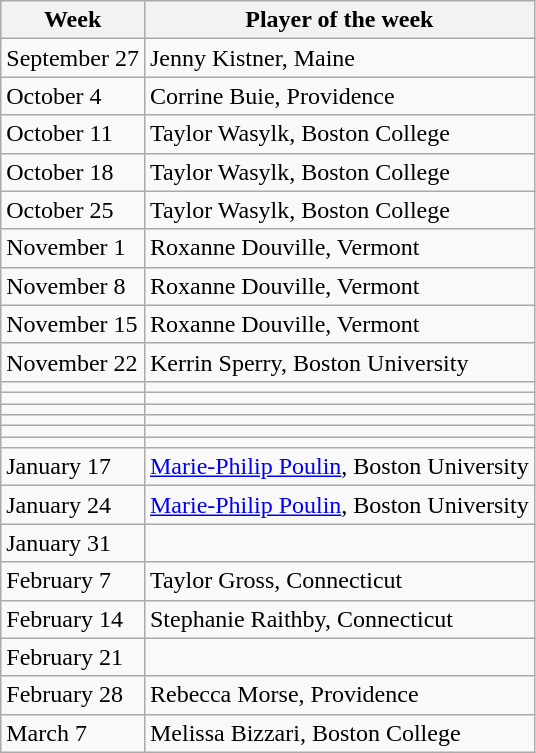<table class="wikitable">
<tr>
<th>Week</th>
<th>Player of the week</th>
</tr>
<tr>
<td>September 27</td>
<td>Jenny Kistner, Maine</td>
</tr>
<tr>
<td>October 4</td>
<td>Corrine Buie, Providence</td>
</tr>
<tr>
<td>October 11</td>
<td>Taylor Wasylk, Boston College</td>
</tr>
<tr>
<td>October 18</td>
<td>Taylor Wasylk, Boston College</td>
</tr>
<tr>
<td>October 25</td>
<td>Taylor Wasylk, Boston College</td>
</tr>
<tr>
<td>November 1</td>
<td>Roxanne Douville, Vermont</td>
</tr>
<tr>
<td>November 8</td>
<td>Roxanne Douville, Vermont</td>
</tr>
<tr>
<td>November 15</td>
<td>Roxanne Douville, Vermont</td>
</tr>
<tr>
<td>November 22</td>
<td>Kerrin Sperry, Boston University</td>
</tr>
<tr>
<td></td>
<td></td>
</tr>
<tr>
<td></td>
<td></td>
</tr>
<tr>
<td></td>
<td></td>
</tr>
<tr>
<td></td>
<td></td>
</tr>
<tr>
<td></td>
<td></td>
</tr>
<tr>
<td></td>
<td></td>
</tr>
<tr>
<td>January 17</td>
<td><a href='#'>Marie-Philip Poulin</a>, Boston University</td>
</tr>
<tr>
<td>January 24</td>
<td><a href='#'>Marie-Philip Poulin</a>, Boston University</td>
</tr>
<tr>
<td>January 31</td>
<td></td>
</tr>
<tr>
<td>February 7</td>
<td>Taylor Gross, Connecticut</td>
</tr>
<tr>
<td>February 14</td>
<td>Stephanie Raithby, Connecticut</td>
</tr>
<tr>
<td>February 21</td>
<td></td>
</tr>
<tr>
<td>February 28</td>
<td>Rebecca Morse, Providence</td>
</tr>
<tr>
<td>March 7</td>
<td>Melissa Bizzari, Boston College</td>
</tr>
</table>
